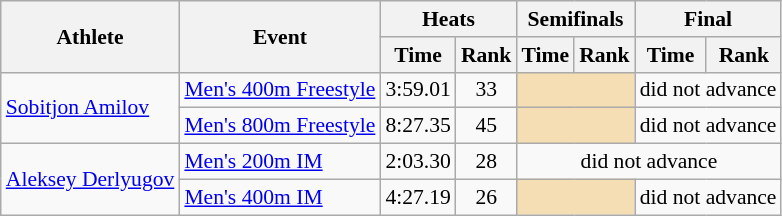<table class=wikitable style="font-size:90%">
<tr>
<th rowspan="2">Athlete</th>
<th rowspan="2">Event</th>
<th colspan="2">Heats</th>
<th colspan="2">Semifinals</th>
<th colspan="2">Final</th>
</tr>
<tr>
<th>Time</th>
<th>Rank</th>
<th>Time</th>
<th>Rank</th>
<th>Time</th>
<th>Rank</th>
</tr>
<tr>
<td rowspan="2"><a href='#'>Sobitjon Amilov</a></td>
<td><a href='#'>Men's 400m Freestyle</a></td>
<td align=center>3:59.01</td>
<td align=center>33</td>
<td colspan= 2 bgcolor="wheat"></td>
<td align=center colspan=4>did not advance</td>
</tr>
<tr>
<td><a href='#'>Men's 800m Freestyle</a></td>
<td align=center>8:27.35</td>
<td align=center>45</td>
<td colspan= 2 bgcolor="wheat"></td>
<td align=center colspan=2>did not advance</td>
</tr>
<tr>
<td rowspan="2"><a href='#'>Aleksey Derlyugov</a></td>
<td><a href='#'>Men's 200m IM</a></td>
<td align=center>2:03.30</td>
<td align=center>28</td>
<td align=center colspan=4>did not advance</td>
</tr>
<tr>
<td><a href='#'>Men's 400m IM</a></td>
<td align=center>4:27.19</td>
<td align=center>26</td>
<td colspan= 2 bgcolor="wheat"></td>
<td align=center colspan=2>did not advance</td>
</tr>
</table>
